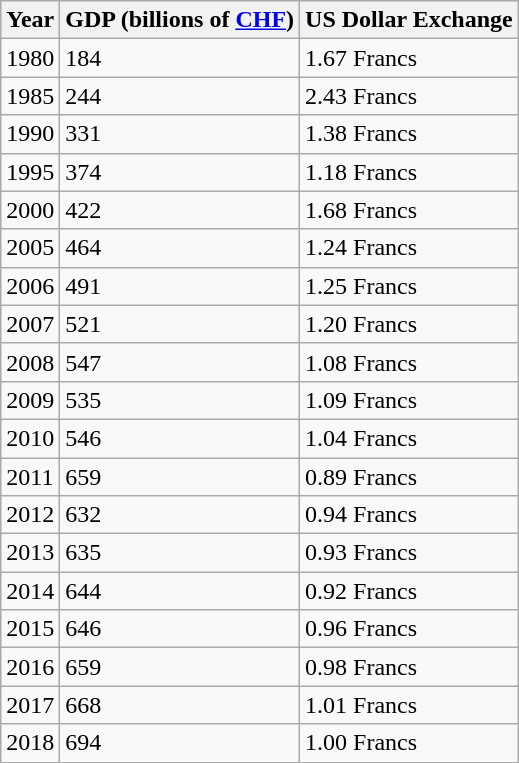<table class="wikitable">
<tr>
<th>Year</th>
<th>GDP (billions of <a href='#'>CHF</a>)</th>
<th>US Dollar Exchange</th>
</tr>
<tr>
<td>1980</td>
<td>184</td>
<td>1.67 Francs</td>
</tr>
<tr>
<td>1985</td>
<td>244</td>
<td>2.43 Francs</td>
</tr>
<tr>
<td>1990</td>
<td>331</td>
<td>1.38 Francs</td>
</tr>
<tr>
<td>1995</td>
<td>374</td>
<td>1.18 Francs</td>
</tr>
<tr>
<td>2000</td>
<td>422</td>
<td>1.68 Francs</td>
</tr>
<tr>
<td>2005</td>
<td>464</td>
<td>1.24 Francs</td>
</tr>
<tr>
<td>2006</td>
<td>491</td>
<td>1.25 Francs</td>
</tr>
<tr>
<td>2007</td>
<td>521</td>
<td>1.20 Francs</td>
</tr>
<tr>
<td>2008</td>
<td>547</td>
<td>1.08 Francs</td>
</tr>
<tr>
<td>2009</td>
<td>535</td>
<td>1.09 Francs</td>
</tr>
<tr>
<td>2010</td>
<td>546</td>
<td>1.04 Francs</td>
</tr>
<tr>
<td>2011</td>
<td>659</td>
<td>0.89 Francs</td>
</tr>
<tr>
<td>2012</td>
<td>632</td>
<td>0.94 Francs</td>
</tr>
<tr>
<td>2013</td>
<td>635</td>
<td>0.93 Francs</td>
</tr>
<tr>
<td>2014</td>
<td>644</td>
<td>0.92 Francs</td>
</tr>
<tr>
<td>2015</td>
<td>646</td>
<td>0.96 Francs</td>
</tr>
<tr>
<td>2016</td>
<td>659</td>
<td>0.98 Francs</td>
</tr>
<tr>
<td>2017</td>
<td>668</td>
<td>1.01 Francs</td>
</tr>
<tr>
<td>2018</td>
<td>694</td>
<td>1.00 Francs</td>
</tr>
</table>
